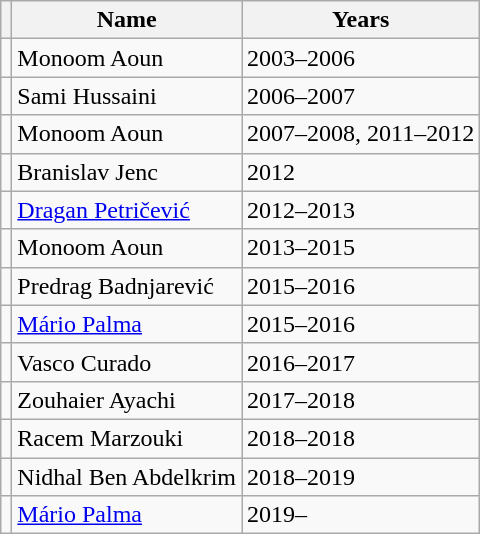<table class="wikitable">
<tr>
<th></th>
<th>Name</th>
<th>Years</th>
</tr>
<tr>
<td></td>
<td>Monoom Aoun</td>
<td>2003–2006</td>
</tr>
<tr>
<td></td>
<td>Sami Hussaini</td>
<td>2006–2007</td>
</tr>
<tr>
<td></td>
<td>Monoom Aoun</td>
<td>2007–2008, 2011–2012</td>
</tr>
<tr>
<td></td>
<td>Branislav Jenc</td>
<td>2012</td>
</tr>
<tr>
<td></td>
<td><a href='#'>Dragan Petričević</a></td>
<td>2012–2013</td>
</tr>
<tr>
<td></td>
<td>Monoom Aoun</td>
<td>2013–2015</td>
</tr>
<tr>
<td></td>
<td>Predrag Badnjarević</td>
<td>2015–2016</td>
</tr>
<tr>
<td></td>
<td><a href='#'>Mário Palma</a></td>
<td>2015–2016</td>
</tr>
<tr>
<td></td>
<td>Vasco Curado</td>
<td>2016–2017</td>
</tr>
<tr>
<td></td>
<td>Zouhaier Ayachi</td>
<td>2017–2018</td>
</tr>
<tr>
<td></td>
<td>Racem Marzouki</td>
<td>2018–2018</td>
</tr>
<tr>
<td></td>
<td>Nidhal Ben Abdelkrim</td>
<td>2018–2019</td>
</tr>
<tr>
<td></td>
<td><a href='#'>Mário Palma</a></td>
<td>2019–</td>
</tr>
</table>
